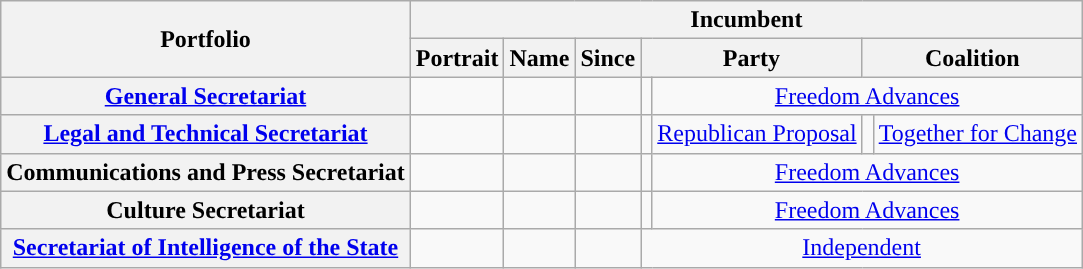<table class="wikitable plainrowheaders sortable" style="text-align:center">
<tr>
<th scope="col" rowspan="2">Portfolio</th>
<th scope="col" colspan="7">Incumbent</th>
</tr>
<tr>
<th scope="col" class="unsortable">Portrait</th>
<th scope="col">Name</th>
<th scope="col">Since</th>
<th scope="col" colspan="2">Party</th>
<th scope="col" colspan="2">Coalition</th>
</tr>
<tr>
<th scope="row"><a href='#'>General Secretariat</a></th>
<td></td>
<td></td>
<td></td>
<td></td>
<td colspan="4"><a href='#'>Freedom Advances</a></td>
</tr>
<tr>
<th scope="row"><a href='#'>Legal and Technical Secretariat</a></th>
<td></td>
<td></td>
<td></td>
<td></td>
<td><a href='#'>Republican Proposal</a></td>
<td></td>
<td><a href='#'>Together for Change</a></td>
</tr>
<tr>
<th scope="row">Communications and Press Secretariat</th>
<td></td>
<td></td>
<td></td>
<td></td>
<td colspan="4"><a href='#'>Freedom Advances</a></td>
</tr>
<tr>
<th scope="row">Culture Secretariat</th>
<td></td>
<td></td>
<td></td>
<td></td>
<td colspan="4"><a href='#'>Freedom Advances</a></td>
</tr>
<tr>
<th scope="row"><a href='#'>Secretariat of Intelligence of the State</a></th>
<td></td>
<td></td>
<td></td>
<td colspan="4"><a href='#'>Independent</a></td>
</tr>
</table>
